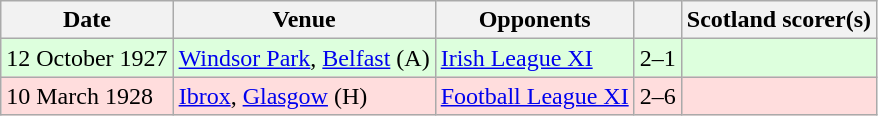<table class="wikitable">
<tr>
<th>Date</th>
<th>Venue</th>
<th>Opponents</th>
<th></th>
<th>Scotland scorer(s)</th>
</tr>
<tr bgcolor=#ddffdd>
<td>12 October 1927</td>
<td><a href='#'>Windsor Park</a>, <a href='#'>Belfast</a> (A)</td>
<td> <a href='#'>Irish League XI</a></td>
<td align=center>2–1</td>
<td></td>
</tr>
<tr bgcolor=#ffdddd>
<td>10 March 1928</td>
<td><a href='#'>Ibrox</a>, <a href='#'>Glasgow</a> (H)</td>
<td> <a href='#'>Football League XI</a></td>
<td align=center>2–6</td>
<td></td>
</tr>
</table>
